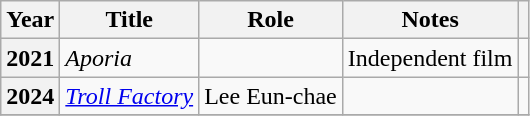<table class="wikitable sortable plainrowheaders">
<tr>
<th scope="col">Year</th>
<th scope="col">Title</th>
<th scope="col">Role</th>
<th scope="col">Notes</th>
<th scope="col" class="unsortable"></th>
</tr>
<tr>
<th scope="row">2021</th>
<td><em>Aporia</em></td>
<td></td>
<td>Independent film</td>
<td></td>
</tr>
<tr>
<th scope="row">2024</th>
<td><em><a href='#'>Troll Factory</a></em></td>
<td>Lee Eun-chae</td>
<td></td>
<td></td>
</tr>
<tr>
</tr>
</table>
